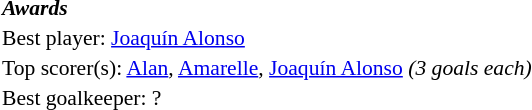<table width=100% cellspacing=1 style="font-size: 90%;">
<tr>
<td><strong><em>Awards</em></strong></td>
</tr>
<tr>
<td>Best player:  <a href='#'>Joaquín Alonso</a></td>
</tr>
<tr>
<td colspan=4>Top scorer(s):  <a href='#'>Alan</a>,  <a href='#'>Amarelle</a>,  <a href='#'>Joaquín Alonso</a> <em>(3 goals each)</em></td>
</tr>
<tr>
<td>Best goalkeeper:  ?</td>
</tr>
</table>
